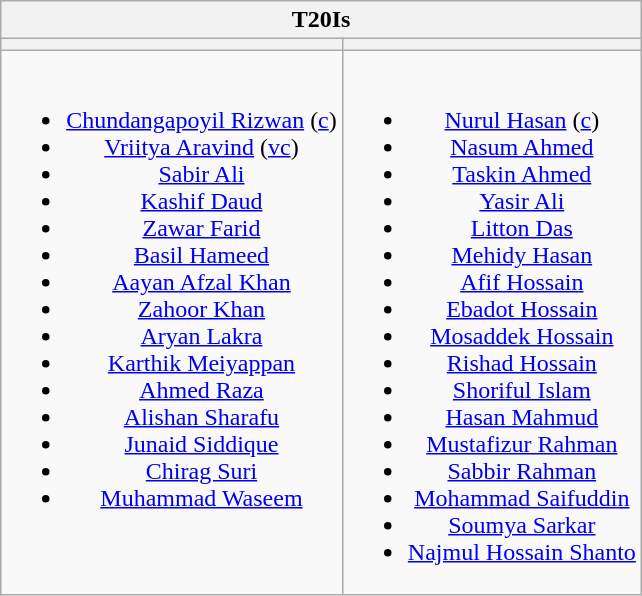<table class="wikitable" style="text-align:center; margin:auto">
<tr>
<th colspan=2>T20Is</th>
</tr>
<tr>
<th></th>
<th></th>
</tr>
<tr style="vertical-align:top">
<td><br><ul><li><a href='#'>Chundangapoyil Rizwan</a> (<a href='#'>c</a>)</li><li><a href='#'>Vriitya Aravind</a> (<a href='#'>vc</a>)</li><li><a href='#'>Sabir Ali</a></li><li><a href='#'>Kashif Daud</a></li><li><a href='#'>Zawar Farid</a></li><li><a href='#'>Basil Hameed</a></li><li><a href='#'>Aayan Afzal Khan</a></li><li><a href='#'>Zahoor Khan</a></li><li><a href='#'>Aryan Lakra</a></li><li><a href='#'>Karthik Meiyappan</a></li><li><a href='#'>Ahmed Raza</a></li><li><a href='#'>Alishan Sharafu</a></li><li><a href='#'>Junaid Siddique</a></li><li><a href='#'>Chirag Suri</a></li><li><a href='#'>Muhammad Waseem</a></li></ul></td>
<td><br><ul><li><a href='#'>Nurul Hasan</a> (<a href='#'>c</a>)</li><li><a href='#'>Nasum Ahmed</a></li><li><a href='#'>Taskin Ahmed</a></li><li><a href='#'>Yasir Ali</a></li><li><a href='#'>Litton Das</a></li><li><a href='#'>Mehidy Hasan</a></li><li><a href='#'>Afif Hossain</a></li><li><a href='#'>Ebadot Hossain</a></li><li><a href='#'>Mosaddek Hossain</a></li><li><a href='#'>Rishad Hossain</a></li><li><a href='#'>Shoriful Islam</a></li><li><a href='#'>Hasan Mahmud</a></li><li><a href='#'>Mustafizur Rahman</a></li><li><a href='#'>Sabbir Rahman</a></li><li><a href='#'>Mohammad Saifuddin</a></li><li><a href='#'>Soumya Sarkar</a></li><li><a href='#'>Najmul Hossain Shanto</a></li></ul></td>
</tr>
</table>
